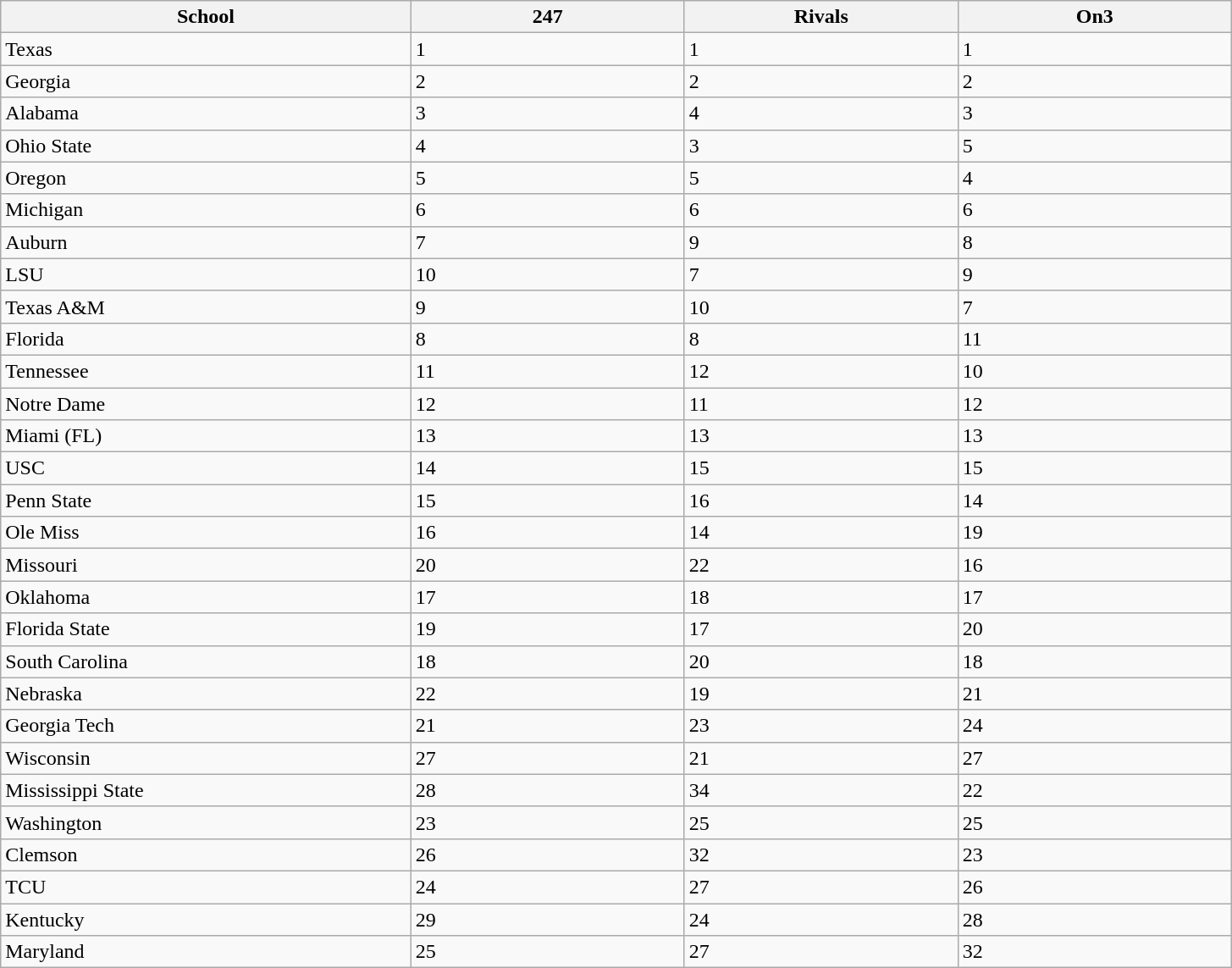<table class="wikitable sortable">
<tr>
<th bgcolor="#DDDDFF" width="12%">School</th>
<th bgcolor="#DDDDFF" width="8%">247 </th>
<th bgcolor="#DDDDFF" width="8%">Rivals</th>
<th bgcolor="#DDDDFF" width="8%">On3</th>
</tr>
<tr>
<td>Texas</td>
<td>1</td>
<td>1</td>
<td>1</td>
</tr>
<tr>
<td>Georgia</td>
<td>2</td>
<td>2</td>
<td>2</td>
</tr>
<tr>
<td>Alabama</td>
<td>3</td>
<td>4</td>
<td>3</td>
</tr>
<tr>
<td>Ohio State</td>
<td>4</td>
<td>3</td>
<td>5</td>
</tr>
<tr>
<td>Oregon</td>
<td>5</td>
<td>5</td>
<td>4</td>
</tr>
<tr>
<td>Michigan</td>
<td>6</td>
<td>6</td>
<td>6</td>
</tr>
<tr>
<td>Auburn</td>
<td>7</td>
<td>9</td>
<td>8</td>
</tr>
<tr>
<td>LSU</td>
<td>10</td>
<td>7</td>
<td>9</td>
</tr>
<tr>
<td>Texas A&M</td>
<td>9</td>
<td>10</td>
<td>7</td>
</tr>
<tr>
<td>Florida</td>
<td>8</td>
<td>8</td>
<td>11</td>
</tr>
<tr>
<td>Tennessee</td>
<td>11</td>
<td>12</td>
<td>10</td>
</tr>
<tr>
<td>Notre Dame</td>
<td>12</td>
<td>11</td>
<td>12</td>
</tr>
<tr>
<td>Miami (FL)</td>
<td>13</td>
<td>13</td>
<td>13</td>
</tr>
<tr>
<td>USC</td>
<td>14</td>
<td>15</td>
<td>15</td>
</tr>
<tr>
<td>Penn State</td>
<td>15</td>
<td>16</td>
<td>14</td>
</tr>
<tr>
<td>Ole Miss</td>
<td>16</td>
<td>14</td>
<td>19</td>
</tr>
<tr>
<td>Missouri</td>
<td>20</td>
<td>22</td>
<td>16</td>
</tr>
<tr>
<td>Oklahoma</td>
<td>17</td>
<td>18</td>
<td>17</td>
</tr>
<tr>
<td>Florida State</td>
<td>19</td>
<td>17</td>
<td>20</td>
</tr>
<tr>
<td>South Carolina</td>
<td>18</td>
<td>20</td>
<td>18</td>
</tr>
<tr>
<td>Nebraska</td>
<td>22</td>
<td>19</td>
<td>21</td>
</tr>
<tr>
<td>Georgia Tech</td>
<td>21</td>
<td>23</td>
<td>24</td>
</tr>
<tr>
<td>Wisconsin</td>
<td>27</td>
<td>21</td>
<td>27</td>
</tr>
<tr>
<td>Mississippi State</td>
<td>28</td>
<td>34</td>
<td>22</td>
</tr>
<tr>
<td>Washington</td>
<td>23</td>
<td>25</td>
<td>25</td>
</tr>
<tr>
<td>Clemson</td>
<td>26</td>
<td>32</td>
<td>23</td>
</tr>
<tr>
<td>TCU</td>
<td>24</td>
<td>27</td>
<td>26</td>
</tr>
<tr>
<td>Kentucky</td>
<td>29</td>
<td>24</td>
<td>28</td>
</tr>
<tr>
<td>Maryland</td>
<td>25</td>
<td>27</td>
<td>32</td>
</tr>
</table>
